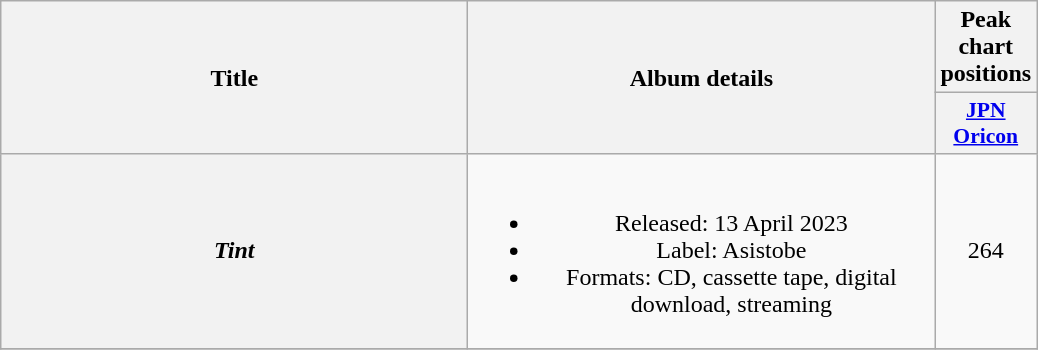<table class="wikitable plainrowheaders" style="text-align:center;">
<tr>
<th scope="col" rowspan="2" style="width:19em;">Title</th>
<th scope="col" rowspan="2" style="width:19em;">Album details</th>
<th scope="col">Peak<br>chart<br>positions</th>
</tr>
<tr>
<th scope="col" style="width:2.9em;font-size:90%;"><a href='#'>JPN<br>Oricon</a><br></th>
</tr>
<tr>
<th scope="row"><em>Tint</em></th>
<td><br><ul><li>Released: 13 April 2023</li><li>Label: Asistobe</li><li>Formats: CD, cassette tape, digital download, streaming</li></ul></td>
<td>264</td>
</tr>
<tr>
</tr>
</table>
